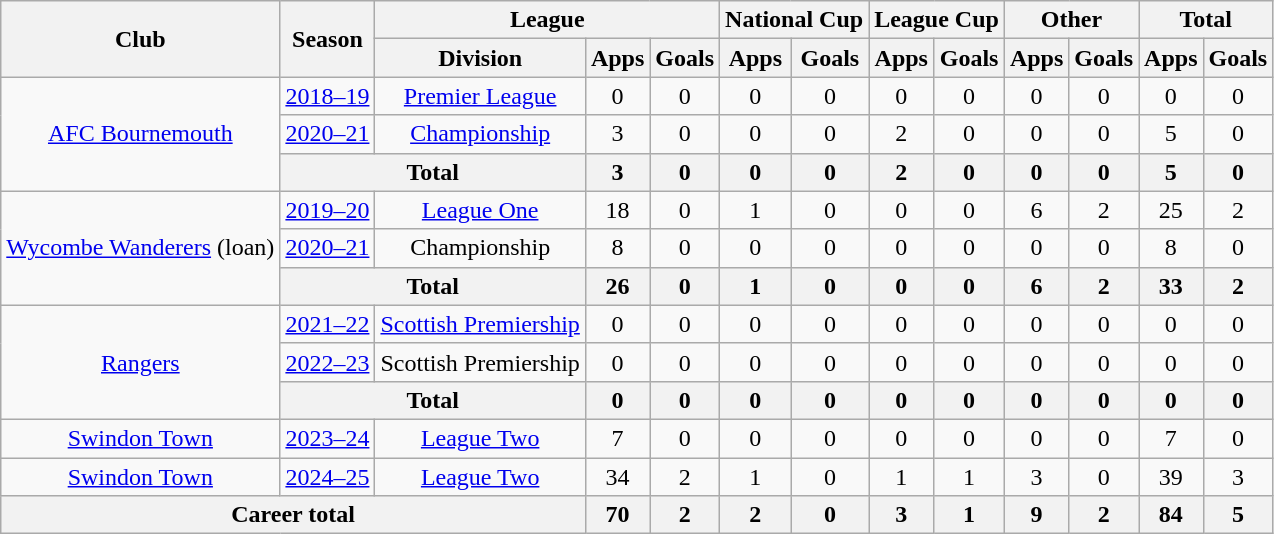<table class="wikitable" style="text-align:center">
<tr>
<th rowspan="2">Club</th>
<th rowspan="2">Season</th>
<th colspan="3">League</th>
<th colspan="2">National Cup</th>
<th colspan="2">League Cup</th>
<th colspan="2">Other</th>
<th colspan="2">Total</th>
</tr>
<tr>
<th>Division</th>
<th>Apps</th>
<th>Goals</th>
<th>Apps</th>
<th>Goals</th>
<th>Apps</th>
<th>Goals</th>
<th>Apps</th>
<th>Goals</th>
<th>Apps</th>
<th>Goals</th>
</tr>
<tr>
<td rowspan="3"><a href='#'>AFC Bournemouth</a></td>
<td><a href='#'>2018–19</a></td>
<td><a href='#'>Premier League</a></td>
<td>0</td>
<td>0</td>
<td>0</td>
<td>0</td>
<td>0</td>
<td>0</td>
<td>0</td>
<td>0</td>
<td>0</td>
<td>0</td>
</tr>
<tr>
<td><a href='#'>2020–21</a></td>
<td><a href='#'>Championship</a></td>
<td>3</td>
<td>0</td>
<td>0</td>
<td>0</td>
<td>2</td>
<td>0</td>
<td>0</td>
<td>0</td>
<td>5</td>
<td>0</td>
</tr>
<tr>
<th colspan="2">Total</th>
<th>3</th>
<th>0</th>
<th>0</th>
<th>0</th>
<th>2</th>
<th>0</th>
<th>0</th>
<th>0</th>
<th>5</th>
<th>0</th>
</tr>
<tr>
<td rowspan="3"><a href='#'>Wycombe Wanderers</a> (loan)</td>
<td><a href='#'>2019–20</a></td>
<td><a href='#'>League One</a></td>
<td>18</td>
<td>0</td>
<td>1</td>
<td>0</td>
<td>0</td>
<td>0</td>
<td>6</td>
<td>2</td>
<td>25</td>
<td>2</td>
</tr>
<tr>
<td><a href='#'>2020–21</a></td>
<td>Championship</td>
<td>8</td>
<td>0</td>
<td>0</td>
<td>0</td>
<td>0</td>
<td>0</td>
<td>0</td>
<td>0</td>
<td>8</td>
<td>0</td>
</tr>
<tr>
<th colspan="2">Total</th>
<th>26</th>
<th>0</th>
<th>1</th>
<th>0</th>
<th>0</th>
<th>0</th>
<th>6</th>
<th>2</th>
<th>33</th>
<th>2</th>
</tr>
<tr>
<td rowspan="3"><a href='#'>Rangers</a></td>
<td><a href='#'>2021–22</a></td>
<td><a href='#'>Scottish Premiership</a></td>
<td>0</td>
<td>0</td>
<td>0</td>
<td>0</td>
<td>0</td>
<td>0</td>
<td>0</td>
<td>0</td>
<td>0</td>
<td>0</td>
</tr>
<tr>
<td><a href='#'>2022–23</a></td>
<td>Scottish Premiership</td>
<td>0</td>
<td>0</td>
<td>0</td>
<td>0</td>
<td>0</td>
<td>0</td>
<td>0</td>
<td>0</td>
<td>0</td>
<td>0</td>
</tr>
<tr>
<th colspan="2">Total</th>
<th>0</th>
<th>0</th>
<th>0</th>
<th>0</th>
<th>0</th>
<th>0</th>
<th>0</th>
<th>0</th>
<th>0</th>
<th>0</th>
</tr>
<tr>
<td><a href='#'>Swindon Town</a></td>
<td><a href='#'>2023–24</a></td>
<td><a href='#'>League Two</a></td>
<td>7</td>
<td>0</td>
<td>0</td>
<td>0</td>
<td>0</td>
<td>0</td>
<td>0</td>
<td>0</td>
<td>7</td>
<td>0</td>
</tr>
<tr>
<td><a href='#'>Swindon Town</a></td>
<td><a href='#'>2024–25</a></td>
<td><a href='#'>League Two</a></td>
<td>34</td>
<td>2</td>
<td>1</td>
<td>0</td>
<td>1</td>
<td>1</td>
<td>3</td>
<td>0</td>
<td>39</td>
<td>3</td>
</tr>
<tr>
<th colspan="3">Career total</th>
<th>70</th>
<th>2</th>
<th>2</th>
<th>0</th>
<th>3</th>
<th>1</th>
<th>9</th>
<th>2</th>
<th>84</th>
<th>5</th>
</tr>
</table>
